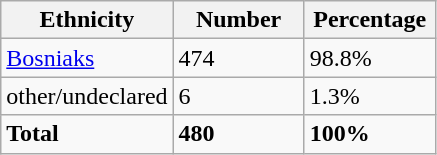<table class="wikitable">
<tr>
<th width="100px">Ethnicity</th>
<th width="80px">Number</th>
<th width="80px">Percentage</th>
</tr>
<tr>
<td><a href='#'>Bosniaks</a></td>
<td>474</td>
<td>98.8%</td>
</tr>
<tr>
<td>other/undeclared</td>
<td>6</td>
<td>1.3%</td>
</tr>
<tr>
<td><strong>Total</strong></td>
<td><strong>480</strong></td>
<td><strong>100%</strong></td>
</tr>
</table>
